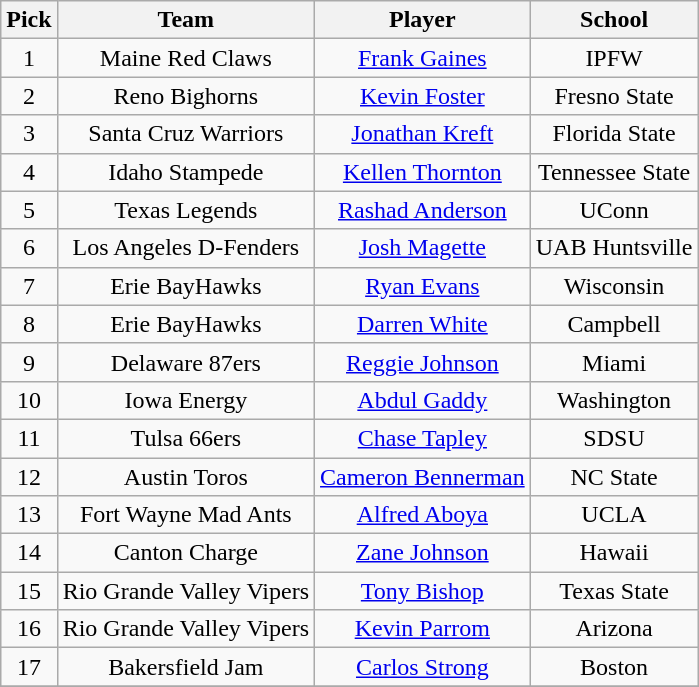<table class="wikitable" style="text-align:center">
<tr>
<th>Pick</th>
<th>Team</th>
<th>Player</th>
<th>School</th>
</tr>
<tr>
<td>1</td>
<td>Maine Red Claws</td>
<td><a href='#'>Frank Gaines</a></td>
<td>IPFW</td>
</tr>
<tr>
<td>2</td>
<td>Reno Bighorns</td>
<td><a href='#'>Kevin Foster</a></td>
<td>Fresno State</td>
</tr>
<tr>
<td>3</td>
<td>Santa Cruz Warriors</td>
<td><a href='#'>Jonathan Kreft</a></td>
<td>Florida State</td>
</tr>
<tr>
<td>4</td>
<td>Idaho Stampede</td>
<td><a href='#'>Kellen Thornton</a></td>
<td>Tennessee State</td>
</tr>
<tr>
<td>5</td>
<td>Texas Legends</td>
<td><a href='#'>Rashad Anderson</a></td>
<td>UConn</td>
</tr>
<tr>
<td>6</td>
<td>Los Angeles D-Fenders</td>
<td><a href='#'>Josh Magette</a></td>
<td>UAB Huntsville</td>
</tr>
<tr>
<td>7</td>
<td>Erie BayHawks</td>
<td><a href='#'>Ryan Evans</a></td>
<td>Wisconsin</td>
</tr>
<tr>
<td>8</td>
<td>Erie BayHawks</td>
<td><a href='#'>Darren White</a></td>
<td>Campbell</td>
</tr>
<tr>
<td>9</td>
<td>Delaware 87ers</td>
<td><a href='#'>Reggie Johnson</a></td>
<td>Miami</td>
</tr>
<tr>
<td>10</td>
<td>Iowa Energy</td>
<td><a href='#'>Abdul Gaddy</a></td>
<td>Washington</td>
</tr>
<tr>
<td>11</td>
<td>Tulsa 66ers</td>
<td><a href='#'>Chase Tapley</a></td>
<td>SDSU</td>
</tr>
<tr>
<td>12</td>
<td>Austin Toros</td>
<td><a href='#'>Cameron Bennerman</a></td>
<td>NC State</td>
</tr>
<tr>
<td>13</td>
<td>Fort Wayne Mad Ants</td>
<td><a href='#'>Alfred Aboya</a></td>
<td>UCLA</td>
</tr>
<tr>
<td>14</td>
<td>Canton Charge</td>
<td><a href='#'>Zane Johnson</a></td>
<td>Hawaii</td>
</tr>
<tr>
<td>15</td>
<td>Rio Grande Valley Vipers</td>
<td><a href='#'>Tony Bishop</a></td>
<td>Texas State</td>
</tr>
<tr>
<td>16</td>
<td>Rio Grande Valley Vipers</td>
<td><a href='#'>Kevin Parrom</a></td>
<td>Arizona</td>
</tr>
<tr>
<td>17</td>
<td>Bakersfield Jam</td>
<td><a href='#'>Carlos Strong</a></td>
<td>Boston</td>
</tr>
<tr>
</tr>
</table>
